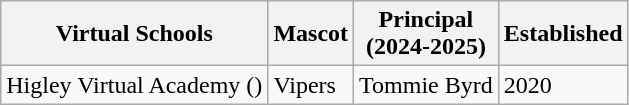<table class="wikitable">
<tr>
<th>Virtual Schools</th>
<th>Mascot</th>
<th>Principal <br> (2024-2025)</th>
<th>Established</th>
</tr>
<tr>
<td>Higley Virtual Academy ()</td>
<td>Vipers</td>
<td>Tommie Byrd</td>
<td>2020</td>
</tr>
</table>
